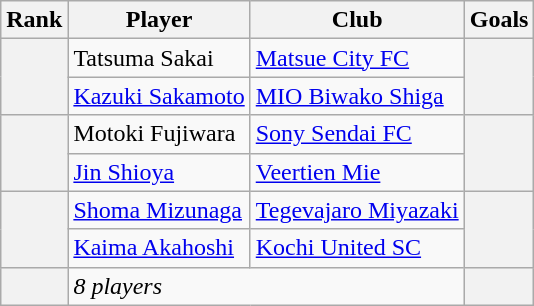<table class="wikitable" style="text-align:central">
<tr>
<th>Rank</th>
<th>Player</th>
<th>Club</th>
<th>Goals</th>
</tr>
<tr>
<th rowspan="2"></th>
<td> Tatsuma Sakai</td>
<td><a href='#'>Matsue City FC</a></td>
<th rowspan="2"></th>
</tr>
<tr>
<td> <a href='#'>Kazuki Sakamoto</a></td>
<td><a href='#'>MIO Biwako Shiga</a></td>
</tr>
<tr>
<th rowspan="2"></th>
<td> Motoki Fujiwara</td>
<td><a href='#'>Sony Sendai FC</a></td>
<th rowspan="2"></th>
</tr>
<tr>
<td> <a href='#'>Jin Shioya</a></td>
<td><a href='#'>Veertien Mie</a></td>
</tr>
<tr>
<th rowspan="2"></th>
<td> <a href='#'>Shoma Mizunaga</a></td>
<td><a href='#'>Tegevajaro Miyazaki</a></td>
<th rowspan="2"></th>
</tr>
<tr>
<td> <a href='#'>Kaima Akahoshi</a></td>
<td><a href='#'>Kochi United SC</a></td>
</tr>
<tr>
<th></th>
<td colspan="2"><em>8 players</em></td>
<th></th>
</tr>
</table>
